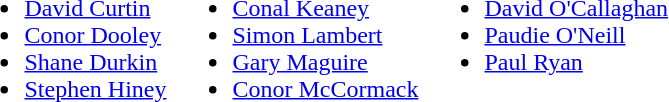<table>
<tr style="vertical-align:top">
<td><br><ul><li><a href='#'>David Curtin</a></li><li><a href='#'>Conor Dooley</a></li><li><a href='#'>Shane Durkin</a></li><li><a href='#'>Stephen Hiney</a></li></ul></td>
<td><br><ul><li><a href='#'>Conal Keaney</a></li><li><a href='#'>Simon Lambert</a></li><li><a href='#'>Gary Maguire</a></li><li><a href='#'>Conor McCormack</a></li></ul></td>
<td><br><ul><li><a href='#'>David O'Callaghan</a></li><li><a href='#'>Paudie O'Neill</a></li><li><a href='#'>Paul Ryan</a></li></ul></td>
</tr>
</table>
